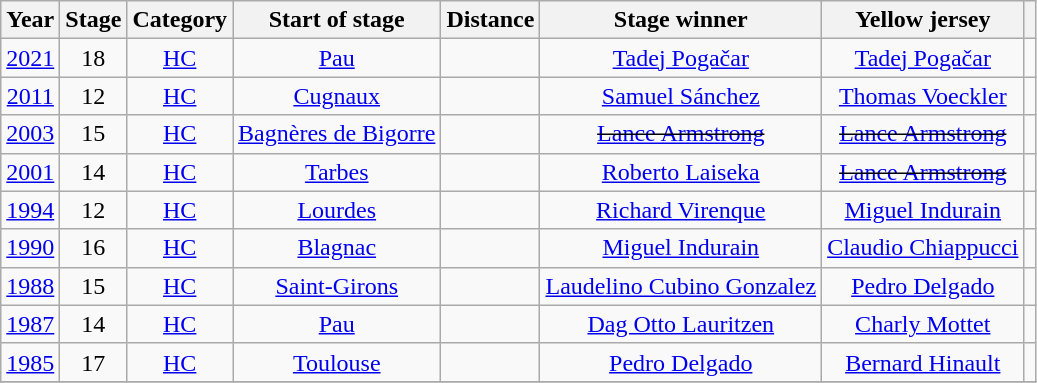<table class="wikitable" style="text-align: center;">
<tr>
<th>Year</th>
<th>Stage</th>
<th>Category</th>
<th>Start of stage</th>
<th>Distance</th>
<th>Stage winner</th>
<th>Yellow jersey</th>
<th></th>
</tr>
<tr>
<td><a href='#'>2021</a></td>
<td>18</td>
<td><a href='#'>HC</a></td>
<td><a href='#'>Pau</a></td>
<td></td>
<td><a href='#'>Tadej Pogačar</a></td>
<td><a href='#'>Tadej Pogačar</a></td>
<td></td>
</tr>
<tr>
<td><a href='#'>2011</a></td>
<td>12</td>
<td><a href='#'>HC</a></td>
<td><a href='#'>Cugnaux</a></td>
<td></td>
<td><a href='#'>Samuel Sánchez</a></td>
<td><a href='#'>Thomas Voeckler</a></td>
<td></td>
</tr>
<tr>
<td><a href='#'>2003</a></td>
<td>15</td>
<td><a href='#'>HC</a></td>
<td><a href='#'>Bagnères de Bigorre</a></td>
<td></td>
<td><s><a href='#'>Lance Armstrong</a></s></td>
<td><s><a href='#'>Lance Armstrong</a></s></td>
<td></td>
</tr>
<tr>
<td><a href='#'>2001</a></td>
<td>14</td>
<td><a href='#'>HC</a></td>
<td><a href='#'>Tarbes</a></td>
<td></td>
<td><a href='#'>Roberto Laiseka</a></td>
<td><s><a href='#'>Lance Armstrong</a></s></td>
<td></td>
</tr>
<tr>
<td><a href='#'>1994</a></td>
<td>12</td>
<td><a href='#'>HC</a></td>
<td><a href='#'>Lourdes</a></td>
<td></td>
<td><a href='#'>Richard Virenque</a></td>
<td><a href='#'>Miguel Indurain</a></td>
<td></td>
</tr>
<tr>
<td><a href='#'>1990</a></td>
<td>16</td>
<td><a href='#'>HC</a></td>
<td><a href='#'>Blagnac</a></td>
<td></td>
<td><a href='#'>Miguel Indurain</a></td>
<td><a href='#'>Claudio Chiappucci</a></td>
<td></td>
</tr>
<tr>
<td><a href='#'>1988</a></td>
<td>15</td>
<td><a href='#'>HC</a></td>
<td><a href='#'>Saint-Girons</a></td>
<td></td>
<td><a href='#'>Laudelino Cubino Gonzalez</a></td>
<td><a href='#'>Pedro Delgado</a></td>
<td></td>
</tr>
<tr>
<td><a href='#'>1987</a></td>
<td>14</td>
<td><a href='#'>HC</a></td>
<td><a href='#'>Pau</a></td>
<td></td>
<td><a href='#'>Dag Otto Lauritzen</a></td>
<td><a href='#'>Charly Mottet</a></td>
<td></td>
</tr>
<tr>
<td><a href='#'>1985</a></td>
<td>17</td>
<td><a href='#'>HC</a></td>
<td><a href='#'>Toulouse</a></td>
<td></td>
<td><a href='#'>Pedro Delgado</a></td>
<td><a href='#'>Bernard Hinault</a></td>
<td></td>
</tr>
<tr>
</tr>
</table>
